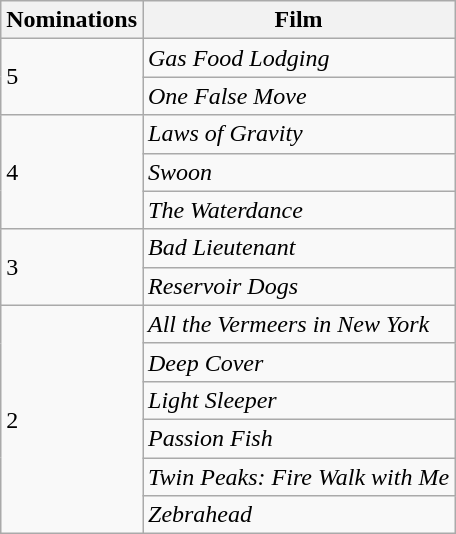<table class="wikitable">
<tr>
<th>Nominations</th>
<th>Film</th>
</tr>
<tr>
<td rowspan="2">5</td>
<td><em>Gas Food Lodging</em></td>
</tr>
<tr>
<td><em>One False Move</em></td>
</tr>
<tr>
<td rowspan= "3">4</td>
<td><em>Laws of Gravity</em></td>
</tr>
<tr>
<td><em>Swoon</em></td>
</tr>
<tr>
<td><em>The Waterdance</em></td>
</tr>
<tr>
<td rowspan="2">3</td>
<td><em>Bad Lieutenant</em></td>
</tr>
<tr>
<td><em>Reservoir Dogs</em></td>
</tr>
<tr>
<td rowspan="6">2</td>
<td><em>All the Vermeers in New York</em></td>
</tr>
<tr>
<td><em>Deep Cover</em></td>
</tr>
<tr>
<td><em>Light Sleeper</em></td>
</tr>
<tr>
<td><em>Passion Fish</em></td>
</tr>
<tr>
<td><em>Twin Peaks: Fire Walk with Me</em></td>
</tr>
<tr>
<td><em>Zebrahead</em></td>
</tr>
</table>
